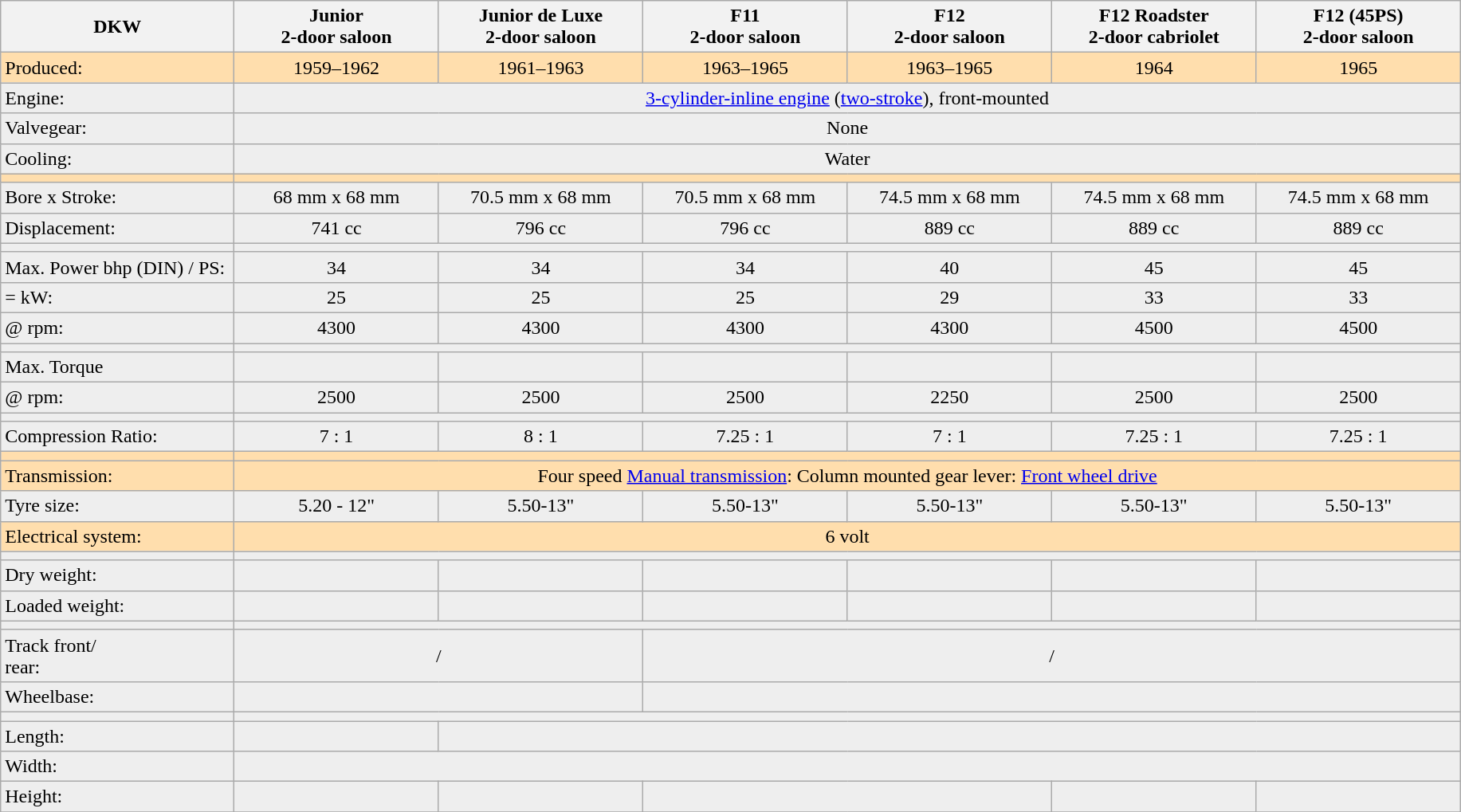<table class="wikitable">
<tr>
<th width="16%">DKW</th>
<th width="14%">Junior<br>2-door saloon</th>
<th width="14%">Junior de Luxe<br>2-door saloon</th>
<th width="14%">F11<br>2-door saloon</th>
<th width="14%">F12<br>2-door saloon</th>
<th width="14%">F12 Roadster<br>2-door cabriolet</th>
<th width="14%">F12 (45PS)<br>2-door saloon</th>
</tr>
<tr style="background:#FFDEAD;">
<td>Produced: </td>
<td align="center">1959–1962</td>
<td align="center">1961–1963</td>
<td align="center">1963–1965</td>
<td align="center">1963–1965</td>
<td align="center">1964</td>
<td align="center">1965</td>
</tr>
<tr style="background:#EEEEEE;">
<td>Engine: </td>
<td colspan="6" align="center"><a href='#'>3-cylinder-inline engine</a> (<a href='#'>two-stroke</a>), front-mounted</td>
</tr>
<tr style="background:#EEEEEE;">
<td>Valvegear: </td>
<td colspan="6" align="center">None</td>
</tr>
<tr style="background:#EEEEEE;">
<td>Cooling: </td>
<td colspan="6" align="center">Water</td>
</tr>
<tr style="background:#FFDEAD;">
<td></td>
<td colspan="6" align="center"></td>
</tr>
<tr style="background:#EEEEEE;">
<td>Bore x Stroke: </td>
<td align="center">68 mm x 68 mm</td>
<td align="center">70.5 mm x 68 mm</td>
<td align="center">70.5 mm x 68 mm</td>
<td align="center">74.5 mm x 68 mm</td>
<td align="center">74.5 mm x 68 mm</td>
<td align="center">74.5 mm x 68 mm</td>
</tr>
<tr style="background:#EEEEEE;">
<td>Displacement: </td>
<td align="center">741 cc</td>
<td align="center">796 cc</td>
<td align="center">796 cc</td>
<td align="center">889 cc</td>
<td align="center">889 cc</td>
<td align="center">889 cc</td>
</tr>
<tr style="background:#EEEEEE;">
<td></td>
<td colspan="6" align="center"></td>
</tr>
<tr style="background:#EEEEEE;">
<td>Max. Power bhp (DIN) / PS: </td>
<td align="center">34</td>
<td align="center">34</td>
<td align="center">34</td>
<td align="center">40</td>
<td align="center">45</td>
<td align="center">45</td>
</tr>
<tr style="background:#EEEEEE;">
<td>= kW: </td>
<td align="center">25</td>
<td align="center">25</td>
<td align="center">25</td>
<td align="center">29</td>
<td align="center">33</td>
<td align="center">33</td>
</tr>
<tr style="background:#EEEEEE;">
<td>@ rpm: </td>
<td align="center">4300</td>
<td align="center">4300</td>
<td align="center">4300</td>
<td align="center">4300</td>
<td align="center">4500</td>
<td align="center">4500</td>
</tr>
<tr style="background:#EEEEEE;">
<td></td>
<td colspan="6" align="center"></td>
</tr>
<tr style="background:#EEEEEE;">
<td>Max. Torque</td>
<td align="center"></td>
<td align="center"></td>
<td align="center"></td>
<td align="center"></td>
<td align="center"></td>
<td align="center"></td>
</tr>
<tr style="background:#EEEEEE;">
<td>@ rpm: </td>
<td align="center">2500</td>
<td align="center">2500</td>
<td align="center">2500</td>
<td align="center">2250</td>
<td align="center">2500</td>
<td align="center">2500</td>
</tr>
<tr style="background:#EEEEEE;">
<td></td>
<td colspan="6" align="center"></td>
</tr>
<tr style="background:#EEEEEE;">
<td>Compression Ratio: </td>
<td align="center">7 : 1</td>
<td align="center">8 : 1</td>
<td align="center">7.25 : 1</td>
<td align="center">7 : 1</td>
<td align="center">7.25 : 1</td>
<td align="center">7.25 : 1</td>
</tr>
<tr style="background:#FFDEAD;">
<td></td>
<td colspan="6" align="center"></td>
</tr>
<tr style="background:#FFDEAD;">
<td>Transmission: </td>
<td colspan="6" align="center">Four speed <a href='#'>Manual transmission</a>:    Column mounted gear lever:      <a href='#'>Front wheel drive</a></td>
</tr>
<tr style="background:#EEEEEE;">
<td>Tyre size: </td>
<td align="center">5.20 - 12"</td>
<td align="center">5.50-13"</td>
<td align="center">5.50-13"</td>
<td align="center">5.50-13"</td>
<td align="center">5.50-13"</td>
<td align="center">5.50-13"</td>
</tr>
<tr style="background:#FFDEAD;">
<td>Electrical system: </td>
<td colspan="6" align="center">6 volt</td>
</tr>
<tr style="background:#EEEEEE;">
<td></td>
<td colspan="6" align="center"></td>
</tr>
<tr style="background:#EEEEEE;">
<td>Dry weight: </td>
<td align="center"></td>
<td align="center"></td>
<td align="center"></td>
<td align="center"></td>
<td align="center"></td>
<td align="center"></td>
</tr>
<tr style="background:#EEEEEE;">
<td>Loaded weight: </td>
<td align="center"></td>
<td align="center"></td>
<td align="center"></td>
<td align="center"></td>
<td align="center"></td>
<td align="center"></td>
</tr>
<tr style="background:#EEEEEE;">
<td></td>
<td colspan="6" align="center"></td>
</tr>
<tr style="background:#EEEEEE;">
<td>Track front/<br>rear: </td>
<td colspan="2" align="center">   /<br>   </td>
<td colspan="4" align="center">   /<br>   </td>
</tr>
<tr style="background:#EEEEEE;">
<td>Wheelbase: </td>
<td colspan="2" align="center"></td>
<td colspan="4" align="center"></td>
</tr>
<tr style="background:#EEEEEE;">
<td></td>
<td colspan="6" align="center"></td>
</tr>
<tr style="background:#EEEEEE;">
<td>Length: </td>
<td align="center"></td>
<td colspan="5"  align="center"></td>
</tr>
<tr style="background:#EEEEEE;">
<td>Width: </td>
<td colspan="6" align=”center"></td>
</tr>
<tr style="background:#EEEEEE;">
<td>Height: </td>
<td align="center"></td>
<td align="center"></td>
<td colspan="2" align="center"></td>
<td align="center"></td>
<td align="center"></td>
</tr>
<tr style="background:#EEEEEE;">
</tr>
<tr style="background:#EEEEEE;">
</tr>
</table>
